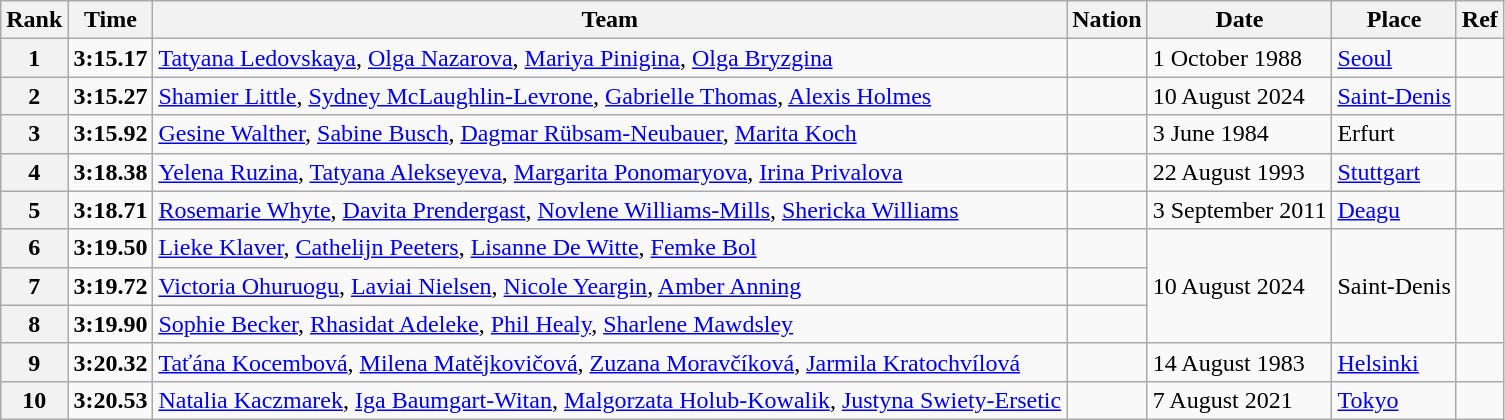<table class="wikitable">
<tr>
<th>Rank</th>
<th>Time</th>
<th>Team</th>
<th>Nation</th>
<th>Date</th>
<th>Place</th>
<th>Ref</th>
</tr>
<tr>
<th>1</th>
<td><strong>3:15.17</strong></td>
<td><a href='#'>Tatyana Ledovskaya</a>, <a href='#'>Olga Nazarova</a>, <a href='#'>Mariya Pinigina</a>, <a href='#'>Olga Bryzgina</a></td>
<td></td>
<td>1 October 1988</td>
<td><a href='#'>Seoul</a></td>
<td></td>
</tr>
<tr>
<th>2</th>
<td><strong>3:15.27</strong></td>
<td><a href='#'>Shamier Little</a>, <a href='#'>Sydney McLaughlin-Levrone</a>, <a href='#'>Gabrielle Thomas</a>, <a href='#'>Alexis Holmes</a></td>
<td></td>
<td>10 August 2024</td>
<td><a href='#'>Saint-Denis</a></td>
<td></td>
</tr>
<tr>
<th>3</th>
<td><strong>3:15.92</strong></td>
<td><a href='#'>Gesine Walther</a>, <a href='#'>Sabine Busch</a>, <a href='#'>Dagmar Rübsam-Neubauer</a>, <a href='#'>Marita Koch</a></td>
<td></td>
<td>3 June 1984</td>
<td>Erfurt</td>
<td></td>
</tr>
<tr>
<th>4</th>
<td><strong>3:18.38</strong></td>
<td><a href='#'>Yelena Ruzina</a>, <a href='#'>Tatyana Alekseyeva</a>, <a href='#'>Margarita Ponomaryova</a>, <a href='#'>Irina Privalova</a></td>
<td></td>
<td>22 August 1993</td>
<td><a href='#'>Stuttgart</a></td>
<td></td>
</tr>
<tr>
<th>5</th>
<td><strong>3:18.71</strong></td>
<td><a href='#'>Rosemarie Whyte</a>, <a href='#'>Davita Prendergast</a>, <a href='#'>Novlene Williams-Mills</a>, <a href='#'>Shericka Williams</a></td>
<td></td>
<td>3 September 2011</td>
<td><a href='#'>Deagu</a></td>
<td></td>
</tr>
<tr>
<th>6</th>
<td><strong>3:19.50</strong></td>
<td><a href='#'>Lieke Klaver</a>, <a href='#'>Cathelijn Peeters</a>, <a href='#'>Lisanne De Witte</a>, <a href='#'>Femke Bol</a></td>
<td></td>
<td rowspan="3">10 August 2024</td>
<td rowspan="3">Saint-Denis</td>
<td rowspan="3"></td>
</tr>
<tr>
<th>7</th>
<td><strong>3:19.72</strong></td>
<td><a href='#'>Victoria Ohuruogu</a>, <a href='#'>Laviai Nielsen</a>, <a href='#'>Nicole Yeargin</a>, <a href='#'>Amber Anning</a></td>
<td></td>
</tr>
<tr>
<th>8</th>
<td><strong>3:19.90</strong></td>
<td><a href='#'>Sophie Becker</a>, <a href='#'>Rhasidat Adeleke</a>, <a href='#'>Phil Healy</a>, <a href='#'>Sharlene Mawdsley</a></td>
<td></td>
</tr>
<tr>
<th>9</th>
<td><strong>3:20.32</strong></td>
<td><a href='#'>Taťána Kocembová</a>, <a href='#'>Milena Matějkovičová</a>, <a href='#'>Zuzana Moravčíková</a>, <a href='#'>Jarmila Kratochvílová</a></td>
<td></td>
<td>14 August 1983</td>
<td><a href='#'>Helsinki</a></td>
<td></td>
</tr>
<tr>
<th>10</th>
<td><strong>3:20.53</strong></td>
<td><a href='#'>Natalia Kaczmarek</a>, <a href='#'>Iga Baumgart-Witan</a>, <a href='#'>Malgorzata Holub-Kowalik</a>, <a href='#'>Justyna Swiety-Ersetic</a></td>
<td></td>
<td>7 August 2021</td>
<td><a href='#'>Tokyo</a></td>
<td></td>
</tr>
</table>
